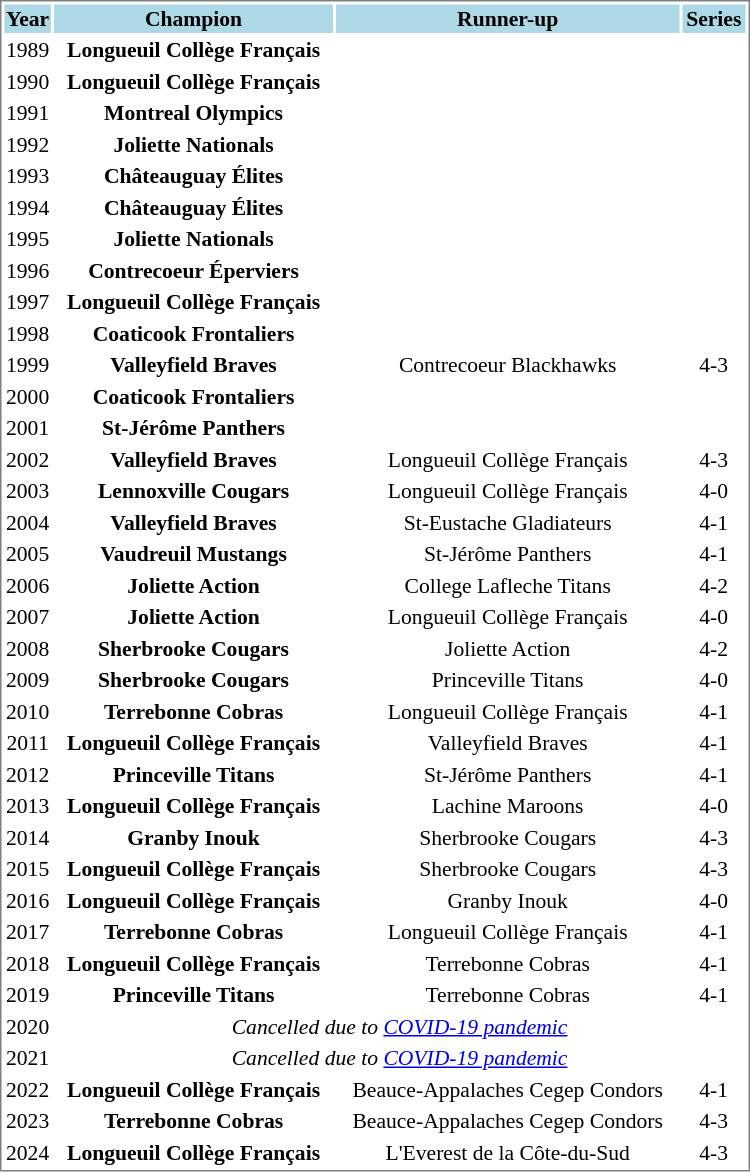<table cellpadding="1" width="500px" style="font-size: 90%; border: 1px solid gray;">
<tr align="center">
<th style="background: #ADD8E6;" width="25"><strong>Year</strong></th>
<th style="background: #ADD8E6;"><strong>Champion</strong></th>
<th style="background: #ADD8E6;"><strong>Runner-up</strong></th>
<th style="background: #ADD8E6;"><strong>Series</strong></th>
</tr>
<tr align="center">
<td>1989</td>
<td><strong>Longueuil Collège Français</strong></td>
<td></td>
<td></td>
</tr>
<tr align="center">
<td>1990</td>
<td><strong>Longueuil Collège Français</strong></td>
<td></td>
<td></td>
</tr>
<tr align="center">
<td>1991</td>
<td><strong>Montreal Olympics</strong></td>
<td></td>
<td></td>
</tr>
<tr align="center">
<td>1992</td>
<td><strong>Joliette Nationals</strong></td>
<td></td>
<td></td>
</tr>
<tr align="center">
<td>1993</td>
<td><strong>Châteauguay Élites</strong></td>
<td></td>
<td></td>
</tr>
<tr align="center">
<td>1994</td>
<td><strong>Châteauguay Élites</strong></td>
<td></td>
<td></td>
</tr>
<tr align="center">
<td>1995</td>
<td><strong>Joliette Nationals</strong></td>
<td></td>
<td></td>
</tr>
<tr align="center">
<td>1996</td>
<td><strong>Contrecoeur Éperviers</strong></td>
<td></td>
<td></td>
</tr>
<tr align="center">
<td>1997</td>
<td><strong>Longueuil Collège Français</strong></td>
<td></td>
<td></td>
</tr>
<tr align="center">
<td>1998</td>
<td><strong>Coaticook Frontaliers</strong></td>
<td></td>
<td></td>
</tr>
<tr align="center">
<td>1999</td>
<td><strong>Valleyfield Braves</strong></td>
<td>Contrecoeur Blackhawks</td>
<td>4-3</td>
</tr>
<tr align="center">
<td>2000</td>
<td><strong>Coaticook Frontaliers</strong></td>
<td></td>
<td></td>
</tr>
<tr align="center">
<td>2001</td>
<td><strong>St-Jérôme Panthers</strong></td>
<td></td>
<td></td>
</tr>
<tr align="center">
<td>2002</td>
<td><strong>Valleyfield Braves</strong></td>
<td>Longueuil Collège Français</td>
<td>4-3</td>
</tr>
<tr align="center">
<td>2003</td>
<td><strong>Lennoxville Cougars</strong></td>
<td>Longueuil Collège Français</td>
<td>4-0</td>
</tr>
<tr align="center">
<td>2004</td>
<td><strong>Valleyfield Braves</strong></td>
<td>St-Eustache Gladiateurs</td>
<td>4-1</td>
</tr>
<tr align="center">
<td>2005</td>
<td><strong>Vaudreuil Mustangs</strong></td>
<td>St-Jérôme Panthers</td>
<td>4-1</td>
</tr>
<tr align="center">
<td>2006</td>
<td><strong>Joliette Action</strong></td>
<td>College Lafleche Titans</td>
<td>4-2</td>
</tr>
<tr align="center">
<td>2007</td>
<td><strong>Joliette Action</strong></td>
<td>Longueuil Collège Français</td>
<td>4-0</td>
</tr>
<tr align="center">
<td>2008</td>
<td><strong>Sherbrooke Cougars</strong></td>
<td>Joliette Action</td>
<td>4-2</td>
</tr>
<tr align="center">
<td>2009</td>
<td><strong>Sherbrooke Cougars</strong></td>
<td>Princeville Titans</td>
<td>4-0</td>
</tr>
<tr align="center">
<td>2010</td>
<td><strong>Terrebonne Cobras</strong></td>
<td>Longueuil Collège Français</td>
<td>4-1</td>
</tr>
<tr align="center">
<td>2011</td>
<td><strong>Longueuil Collège Français</strong></td>
<td>Valleyfield Braves</td>
<td>4-1</td>
</tr>
<tr align="center">
<td>2012</td>
<td><strong>Princeville Titans</strong></td>
<td>St-Jérôme Panthers</td>
<td>4-1</td>
</tr>
<tr align="center">
<td>2013</td>
<td><strong>Longueuil Collège Français</strong></td>
<td>Lachine Maroons</td>
<td>4-0</td>
</tr>
<tr align="center">
<td>2014</td>
<td><strong>Granby Inouk</strong></td>
<td>Sherbrooke Cougars</td>
<td>4-3</td>
</tr>
<tr align="center">
<td>2015</td>
<td><strong>Longueuil Collège Français</strong></td>
<td>Sherbrooke Cougars</td>
<td>4-3</td>
</tr>
<tr align="center">
<td>2016</td>
<td><strong>Longueuil Collège Français</strong></td>
<td>Granby Inouk</td>
<td>4-0</td>
</tr>
<tr align="center">
<td>2017</td>
<td><strong>Terrebonne Cobras</strong></td>
<td>Longueuil Collège Français</td>
<td>4-1</td>
</tr>
<tr align="center">
<td>2018</td>
<td><strong>Longueuil Collège Français</strong></td>
<td>Terrebonne Cobras</td>
<td>4-1</td>
</tr>
<tr align="center">
<td>2019</td>
<td><strong>Princeville Titans</strong></td>
<td>Terrebonne Cobras</td>
<td>4-1</td>
</tr>
<tr align="center">
<td>2020</td>
<td colspan=3><em>Cancelled due to <a href='#'>COVID-19 pandemic</a></em></td>
</tr>
<tr align="center">
<td>2021</td>
<td colspan=3><em>Cancelled due to <a href='#'>COVID-19 pandemic</a></em></td>
</tr>
<tr align="center">
<td>2022</td>
<td><strong>Longueuil Collège Français</strong></td>
<td>Beauce-Appalaches Cegep Condors</td>
<td>4-1</td>
</tr>
<tr align="center">
<td>2023</td>
<td><strong>Terrebonne Cobras</strong></td>
<td>Beauce-Appalaches Cegep Condors</td>
<td>4-3</td>
</tr>
<tr align="center">
<td>2024</td>
<td><strong>Longueuil Collège Français</strong></td>
<td>L'Everest de la Côte-du-Sud</td>
<td>4-3</td>
</tr>
</table>
